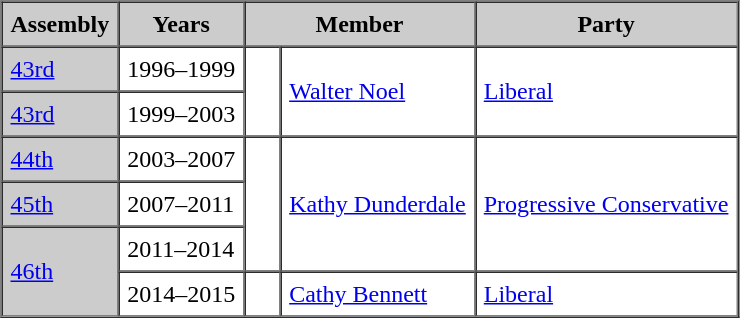<table border=1 cellpadding=5 cellspacing=0>
<tr bgcolor="CCCCCC">
<th>Assembly</th>
<th>Years</th>
<th colspan="2">Member</th>
<th>Party</th>
</tr>
<tr>
<td bgcolor="CCCCCC"><a href='#'>43rd</a></td>
<td>1996–1999</td>
<td rowspan=2 >   </td>
<td rowspan=2><a href='#'>Walter Noel</a></td>
<td rowspan=2><a href='#'>Liberal</a></td>
</tr>
<tr>
<td bgcolor="CCCCCC"><a href='#'>43rd</a></td>
<td>1999–2003</td>
</tr>
<tr>
<td bgcolor="CCCCCC"><a href='#'>44th</a></td>
<td>2003–2007</td>
<td rowspan=3 >   </td>
<td rowspan=3><a href='#'>Kathy Dunderdale</a></td>
<td rowspan=3><a href='#'>Progressive Conservative</a></td>
</tr>
<tr>
<td bgcolor="CCCCCC"><a href='#'>45th</a></td>
<td>2007–2011</td>
</tr>
<tr>
<td rowspan=2 bgcolor="CCCCCC"><a href='#'>46th</a></td>
<td>2011–2014</td>
</tr>
<tr>
<td>2014–2015</td>
<td>   </td>
<td><a href='#'>Cathy Bennett</a></td>
<td><a href='#'>Liberal</a></td>
</tr>
</table>
